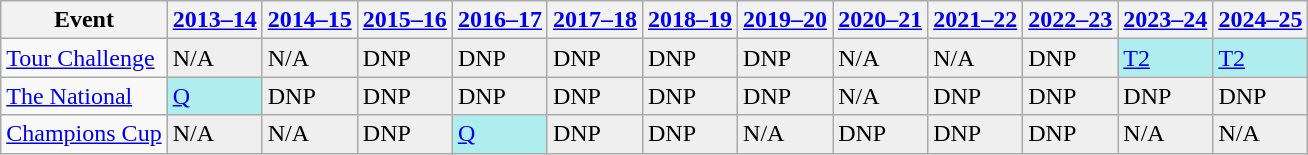<table class="wikitable" border="1">
<tr>
<th>Event</th>
<th><a href='#'>2013–14</a></th>
<th><a href='#'>2014–15</a></th>
<th><a href='#'>2015–16</a></th>
<th><a href='#'>2016–17</a></th>
<th><a href='#'>2017–18</a></th>
<th><a href='#'>2018–19</a></th>
<th><a href='#'>2019–20</a></th>
<th><a href='#'>2020–21</a></th>
<th><a href='#'>2021–22</a></th>
<th><a href='#'>2022–23</a></th>
<th><a href='#'>2023–24</a></th>
<th><a href='#'>2024–25</a></th>
</tr>
<tr>
<td><a href='#'>Tour Challenge</a></td>
<td style="background:#EFEFEF;">N/A</td>
<td style="background:#EFEFEF;">N/A</td>
<td style="background:#EFEFEF;">DNP</td>
<td style="background:#EFEFEF;">DNP</td>
<td style="background:#EFEFEF;">DNP</td>
<td style="background:#EFEFEF;">DNP</td>
<td style="background:#EFEFEF;">DNP</td>
<td style="background:#EFEFEF;">N/A</td>
<td style="background:#EFEFEF;">N/A</td>
<td style="background:#EFEFEF;">DNP</td>
<td style="background:#afeeee;"><a href='#'>T2</a></td>
<td style="background:#afeeee;"><a href='#'>T2</a></td>
</tr>
<tr>
<td><a href='#'>The National</a></td>
<td style="background:#afeeee;"><a href='#'>Q</a></td>
<td style="background:#EFEFEF;">DNP</td>
<td style="background:#EFEFEF;">DNP</td>
<td style="background:#EFEFEF;">DNP</td>
<td style="background:#EFEFEF;">DNP</td>
<td style="background:#EFEFEF;">DNP</td>
<td style="background:#EFEFEF;">DNP</td>
<td style="background:#EFEFEF;">N/A</td>
<td style="background:#EFEFEF;">DNP</td>
<td style="background:#EFEFEF;">DNP</td>
<td style="background:#EFEFEF;">DNP</td>
<td style="background:#EFEFEF;">DNP</td>
</tr>
<tr>
<td><a href='#'>Champions Cup</a></td>
<td style="background:#EFEFEF;">N/A</td>
<td style="background:#EFEFEF;">N/A</td>
<td style="background:#EFEFEF;">DNP</td>
<td style="background:#afeeee;"><a href='#'>Q</a></td>
<td style="background:#EFEFEF;">DNP</td>
<td style="background:#EFEFEF;">DNP</td>
<td style="background:#EFEFEF;">N/A</td>
<td style="background:#EFEFEF;">DNP</td>
<td style="background:#EFEFEF;">DNP</td>
<td style="background:#EFEFEF;">DNP</td>
<td style="background:#EFEFEF;">N/A</td>
<td style="background:#EFEFEF;">N/A</td>
</tr>
</table>
